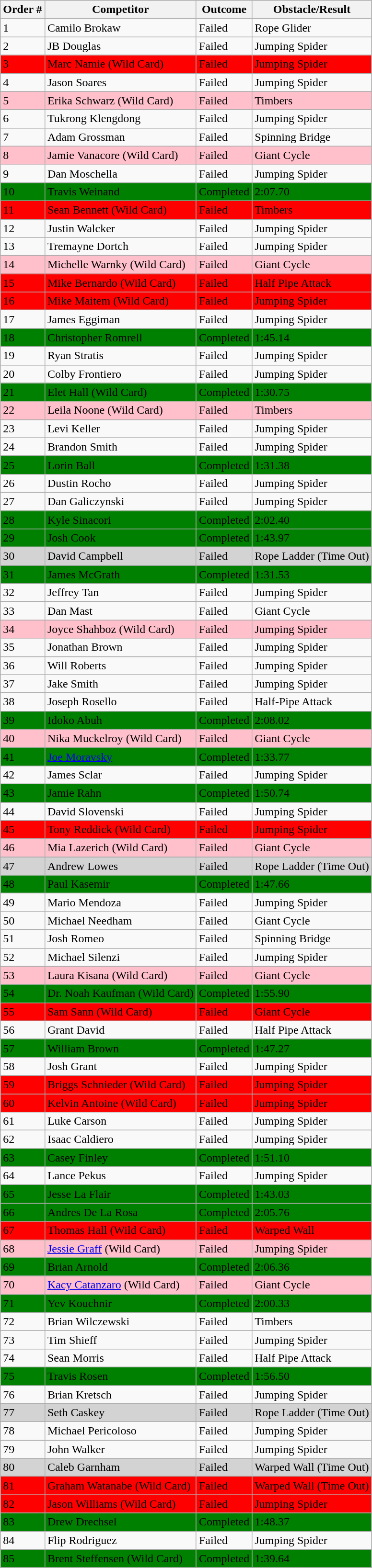<table class="wikitable sortable">
<tr>
<th>Order #</th>
<th>Competitor</th>
<th>Outcome</th>
<th>Obstacle/Result</th>
</tr>
<tr>
<td>1</td>
<td>Camilo Brokaw</td>
<td>Failed</td>
<td>Rope Glider</td>
</tr>
<tr>
<td>2</td>
<td>JB Douglas</td>
<td>Failed</td>
<td>Jumping Spider</td>
</tr>
<tr bgcolor="red">
<td>3</td>
<td>Marc Namie (Wild Card)</td>
<td>Failed</td>
<td>Jumping Spider</td>
</tr>
<tr>
<td>4</td>
<td>Jason Soares</td>
<td>Failed</td>
<td>Jumping Spider</td>
</tr>
<tr bgcolor="pink">
<td>5</td>
<td>Erika Schwarz (Wild Card)</td>
<td>Failed</td>
<td>Timbers</td>
</tr>
<tr>
<td>6</td>
<td>Tukrong Klengdong</td>
<td>Failed</td>
<td>Jumping Spider</td>
</tr>
<tr>
<td>7</td>
<td>Adam Grossman</td>
<td>Failed</td>
<td>Spinning Bridge</td>
</tr>
<tr bgcolor="pink">
<td>8</td>
<td>Jamie Vanacore (Wild Card)</td>
<td>Failed</td>
<td>Giant Cycle</td>
</tr>
<tr>
<td>9</td>
<td>Dan Moschella</td>
<td>Failed</td>
<td>Jumping Spider</td>
</tr>
<tr bgcolor="green">
<td>10</td>
<td>Travis Weinand</td>
<td>Completed</td>
<td>2:07.70</td>
</tr>
<tr bgcolor="red">
<td>11</td>
<td>Sean Bennett (Wild Card)</td>
<td>Failed</td>
<td>Timbers</td>
</tr>
<tr>
<td>12</td>
<td>Justin Walcker</td>
<td>Failed</td>
<td>Jumping Spider</td>
</tr>
<tr>
<td>13</td>
<td>Tremayne Dortch</td>
<td>Failed</td>
<td>Jumping Spider</td>
</tr>
<tr bgcolor="pink">
<td>14</td>
<td>Michelle Warnky (Wild Card)</td>
<td>Failed</td>
<td>Giant Cycle</td>
</tr>
<tr bgcolor="red">
<td>15</td>
<td>Mike Bernardo (Wild Card)</td>
<td>Failed</td>
<td>Half Pipe Attack</td>
</tr>
<tr bgcolor="red">
<td>16</td>
<td>Mike Maitem (Wild Card)</td>
<td>Failed</td>
<td>Jumping Spider</td>
</tr>
<tr>
<td>17</td>
<td>James Eggiman</td>
<td>Failed</td>
<td>Jumping Spider</td>
</tr>
<tr bgcolor="green">
<td>18</td>
<td>Christopher Romrell</td>
<td>Completed</td>
<td>1:45.14</td>
</tr>
<tr>
<td>19</td>
<td>Ryan Stratis</td>
<td>Failed</td>
<td>Jumping Spider</td>
</tr>
<tr>
<td>20</td>
<td>Colby Frontiero</td>
<td>Failed</td>
<td>Jumping Spider</td>
</tr>
<tr bgcolor="green">
<td>21</td>
<td>Elet Hall (Wild Card)</td>
<td>Completed</td>
<td>1:30.75</td>
</tr>
<tr bgcolor="pink">
<td>22</td>
<td>Leila Noone (Wild Card)</td>
<td>Failed</td>
<td>Timbers</td>
</tr>
<tr>
<td>23</td>
<td>Levi Keller</td>
<td>Failed</td>
<td>Jumping Spider</td>
</tr>
<tr>
<td>24</td>
<td>Brandon Smith</td>
<td>Failed</td>
<td>Jumping Spider</td>
</tr>
<tr bgcolor="green">
<td>25</td>
<td>Lorin Ball</td>
<td>Completed</td>
<td>1:31.38</td>
</tr>
<tr>
<td>26</td>
<td>Dustin Rocho</td>
<td>Failed</td>
<td>Jumping Spider</td>
</tr>
<tr>
<td>27</td>
<td>Dan Galiczynski</td>
<td>Failed</td>
<td>Jumping Spider</td>
</tr>
<tr bgcolor="green">
<td>28</td>
<td>Kyle Sinacori</td>
<td>Completed</td>
<td>2:02.40</td>
</tr>
<tr bgcolor="green">
<td>29</td>
<td>Josh Cook</td>
<td>Completed</td>
<td>1:43.97</td>
</tr>
<tr bgcolor=lightgray>
<td>30</td>
<td>David Campbell</td>
<td>Failed</td>
<td>Rope Ladder (Time Out)</td>
</tr>
<tr bgcolor="green">
<td>31</td>
<td>James McGrath</td>
<td>Completed</td>
<td>1:31.53</td>
</tr>
<tr>
<td>32</td>
<td>Jeffrey Tan</td>
<td>Failed</td>
<td>Jumping Spider</td>
</tr>
<tr>
<td>33</td>
<td>Dan Mast</td>
<td>Failed</td>
<td>Giant Cycle</td>
</tr>
<tr bgcolor="pink">
<td>34</td>
<td>Joyce Shahboz (Wild Card)</td>
<td>Failed</td>
<td>Jumping Spider</td>
</tr>
<tr>
<td>35</td>
<td>Jonathan Brown</td>
<td>Failed</td>
<td>Jumping Spider</td>
</tr>
<tr>
<td>36</td>
<td>Will Roberts</td>
<td>Failed</td>
<td>Jumping Spider</td>
</tr>
<tr>
<td>37</td>
<td>Jake Smith</td>
<td>Failed</td>
<td>Jumping Spider</td>
</tr>
<tr>
<td>38</td>
<td>Joseph Rosello</td>
<td>Failed</td>
<td>Half-Pipe Attack</td>
</tr>
<tr bgcolor="green">
<td>39</td>
<td>Idoko Abuh</td>
<td>Completed</td>
<td>2:08.02</td>
</tr>
<tr bgcolor="pink">
<td>40</td>
<td>Nika Muckelroy (Wild Card)</td>
<td>Failed</td>
<td>Giant Cycle</td>
</tr>
<tr bgcolor="green">
<td>41</td>
<td><a href='#'>Joe Moravsky</a></td>
<td>Completed</td>
<td>1:33.77</td>
</tr>
<tr>
<td>42</td>
<td>James Sclar</td>
<td>Failed</td>
<td>Jumping Spider</td>
</tr>
<tr bgcolor="green">
<td>43</td>
<td>Jamie Rahn</td>
<td>Completed</td>
<td>1:50.74</td>
</tr>
<tr>
<td>44</td>
<td>David Slovenski</td>
<td>Failed</td>
<td>Jumping Spider</td>
</tr>
<tr bgcolor="red">
<td>45</td>
<td>Tony Reddick (Wild Card)</td>
<td>Failed</td>
<td>Jumping Spider</td>
</tr>
<tr bgcolor="pink">
<td>46</td>
<td>Mia Lazerich (Wild Card)</td>
<td>Failed</td>
<td>Giant Cycle</td>
</tr>
<tr>
</tr>
<tr bgcolor=lightgray>
<td>47</td>
<td>Andrew Lowes</td>
<td>Failed</td>
<td>Rope Ladder (Time Out)</td>
</tr>
<tr bgcolor="green">
<td>48</td>
<td>Paul Kasemir</td>
<td>Completed</td>
<td>1:47.66</td>
</tr>
<tr>
<td>49</td>
<td>Mario Mendoza</td>
<td>Failed</td>
<td>Jumping Spider</td>
</tr>
<tr>
<td>50</td>
<td>Michael Needham</td>
<td>Failed</td>
<td>Giant Cycle</td>
</tr>
<tr>
<td>51</td>
<td>Josh Romeo</td>
<td>Failed</td>
<td>Spinning Bridge</td>
</tr>
<tr>
<td>52</td>
<td>Michael Silenzi</td>
<td>Failed</td>
<td>Jumping Spider</td>
</tr>
<tr bgcolor="pink">
<td>53</td>
<td>Laura Kisana (Wild Card)</td>
<td>Failed</td>
<td>Giant Cycle</td>
</tr>
<tr bgcolor="green">
<td>54</td>
<td>Dr. Noah Kaufman (Wild Card)</td>
<td>Completed</td>
<td>1:55.90</td>
</tr>
<tr bgcolor="red">
<td>55</td>
<td>Sam Sann (Wild Card)</td>
<td>Failed</td>
<td>Giant Cycle</td>
</tr>
<tr>
<td>56</td>
<td>Grant David</td>
<td>Failed</td>
<td>Half Pipe Attack</td>
</tr>
<tr bgcolor="green">
<td>57</td>
<td>William Brown</td>
<td>Completed</td>
<td>1:47.27</td>
</tr>
<tr>
<td>58</td>
<td>Josh Grant</td>
<td>Failed</td>
<td>Jumping Spider</td>
</tr>
<tr bgcolor="red">
<td>59</td>
<td>Briggs Schnieder (Wild Card)</td>
<td>Failed</td>
<td>Jumping Spider</td>
</tr>
<tr bgcolor="red">
<td>60</td>
<td>Kelvin Antoine (Wild Card)</td>
<td>Failed</td>
<td>Jumping Spider</td>
</tr>
<tr>
<td>61</td>
<td>Luke Carson</td>
<td>Failed</td>
<td>Jumping Spider</td>
</tr>
<tr>
<td>62</td>
<td>Isaac Caldiero</td>
<td>Failed</td>
<td>Jumping Spider</td>
</tr>
<tr bgcolor="green">
<td>63</td>
<td>Casey Finley</td>
<td>Completed</td>
<td>1:51.10</td>
</tr>
<tr>
<td>64</td>
<td>Lance Pekus</td>
<td>Failed</td>
<td>Jumping Spider</td>
</tr>
<tr bgcolor="green">
<td>65</td>
<td>Jesse La Flair</td>
<td>Completed</td>
<td>1:43.03</td>
</tr>
<tr bgcolor="green">
<td>66</td>
<td>Andres De La Rosa</td>
<td>Completed</td>
<td>2:05.76</td>
</tr>
<tr bgcolor="red">
<td>67</td>
<td>Thomas Hall (Wild Card)</td>
<td>Failed</td>
<td>Warped Wall</td>
</tr>
<tr bgcolor="pink">
<td>68</td>
<td><a href='#'>Jessie Graff</a> (Wild Card)</td>
<td>Failed</td>
<td>Jumping Spider</td>
</tr>
<tr bgcolor="green">
<td>69</td>
<td>Brian Arnold</td>
<td>Completed</td>
<td>2:06.36</td>
</tr>
<tr bgcolor="pink">
<td>70</td>
<td><a href='#'>Kacy Catanzaro</a> (Wild Card)</td>
<td>Failed</td>
<td>Giant Cycle</td>
</tr>
<tr bgcolor="green">
<td>71</td>
<td>Yev Kouchnir</td>
<td>Completed</td>
<td>2:00.33</td>
</tr>
<tr>
<td>72</td>
<td>Brian Wilczewski</td>
<td>Failed</td>
<td>Timbers</td>
</tr>
<tr>
<td>73</td>
<td>Tim Shieff</td>
<td>Failed</td>
<td>Jumping Spider</td>
</tr>
<tr>
<td>74</td>
<td>Sean Morris</td>
<td>Failed</td>
<td>Half Pipe Attack</td>
</tr>
<tr bgcolor="green">
<td>75</td>
<td>Travis Rosen</td>
<td>Completed</td>
<td>1:56.50</td>
</tr>
<tr>
<td>76</td>
<td>Brian Kretsch</td>
<td>Failed</td>
<td>Jumping Spider</td>
</tr>
<tr>
</tr>
<tr bgcolor=lightgray>
<td>77</td>
<td>Seth Caskey</td>
<td>Failed</td>
<td>Rope Ladder (Time Out)</td>
</tr>
<tr>
<td>78</td>
<td>Michael Pericoloso</td>
<td>Failed</td>
<td>Jumping Spider</td>
</tr>
<tr>
<td>79</td>
<td>John Walker</td>
<td>Failed</td>
<td>Jumping Spider</td>
</tr>
<tr>
</tr>
<tr bgcolor=lightgray>
<td>80</td>
<td>Caleb Garnham</td>
<td>Failed</td>
<td>Warped Wall (Time Out)</td>
</tr>
<tr bgcolor="red">
<td>81</td>
<td>Graham Watanabe (Wild Card)</td>
<td>Failed</td>
<td>Warped Wall (Time Out)</td>
</tr>
<tr bgcolor="red">
<td>82</td>
<td>Jason Williams (Wild Card)</td>
<td>Failed</td>
<td>Jumping Spider</td>
</tr>
<tr bgcolor="green">
<td>83</td>
<td>Drew Drechsel</td>
<td>Completed</td>
<td>1:48.37</td>
</tr>
<tr>
<td>84</td>
<td>Flip Rodriguez</td>
<td>Failed</td>
<td>Jumping Spider</td>
</tr>
<tr bgcolor="green">
<td>85</td>
<td>Brent Steffensen (Wild Card)</td>
<td>Completed</td>
<td>1:39.64</td>
</tr>
</table>
